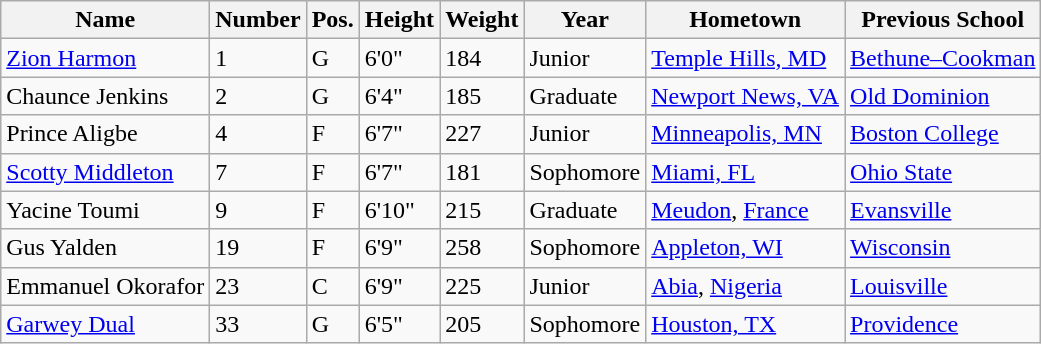<table class="wikitable sortable" border="1">
<tr>
<th>Name</th>
<th>Number</th>
<th>Pos.</th>
<th>Height</th>
<th>Weight</th>
<th>Year</th>
<th>Hometown</th>
<th class="unsortable">Previous School</th>
</tr>
<tr>
<td><a href='#'>Zion Harmon</a></td>
<td>1</td>
<td>G</td>
<td>6'0"</td>
<td>184</td>
<td>Junior</td>
<td><a href='#'>Temple Hills, MD</a></td>
<td><a href='#'>Bethune–Cookman</a></td>
</tr>
<tr>
<td>Chaunce Jenkins</td>
<td>2</td>
<td>G</td>
<td>6'4"</td>
<td>185</td>
<td>Graduate</td>
<td><a href='#'>Newport News, VA</a></td>
<td><a href='#'>Old Dominion</a></td>
</tr>
<tr>
<td>Prince Aligbe</td>
<td>4</td>
<td>F</td>
<td>6'7"</td>
<td>227</td>
<td>Junior</td>
<td><a href='#'>Minneapolis, MN</a></td>
<td><a href='#'>Boston College</a></td>
</tr>
<tr>
<td><a href='#'>Scotty Middleton</a></td>
<td>7</td>
<td>F</td>
<td>6'7"</td>
<td>181</td>
<td>Sophomore</td>
<td><a href='#'>Miami, FL</a></td>
<td><a href='#'>Ohio State</a></td>
</tr>
<tr>
<td>Yacine Toumi</td>
<td>9</td>
<td>F</td>
<td>6'10"</td>
<td>215</td>
<td>Graduate</td>
<td><a href='#'>Meudon</a>, <a href='#'>France</a></td>
<td><a href='#'>Evansville</a></td>
</tr>
<tr>
<td>Gus Yalden</td>
<td>19</td>
<td>F</td>
<td>6'9"</td>
<td>258</td>
<td>Sophomore</td>
<td><a href='#'>Appleton, WI</a></td>
<td><a href='#'>Wisconsin</a></td>
</tr>
<tr>
<td>Emmanuel Okorafor</td>
<td>23</td>
<td>C</td>
<td>6'9"</td>
<td>225</td>
<td>Junior</td>
<td><a href='#'>Abia</a>, <a href='#'>Nigeria</a></td>
<td><a href='#'>Louisville</a></td>
</tr>
<tr>
<td><a href='#'>Garwey Dual</a></td>
<td>33</td>
<td>G</td>
<td>6'5"</td>
<td>205</td>
<td>Sophomore</td>
<td><a href='#'>Houston, TX</a></td>
<td><a href='#'>Providence</a></td>
</tr>
</table>
